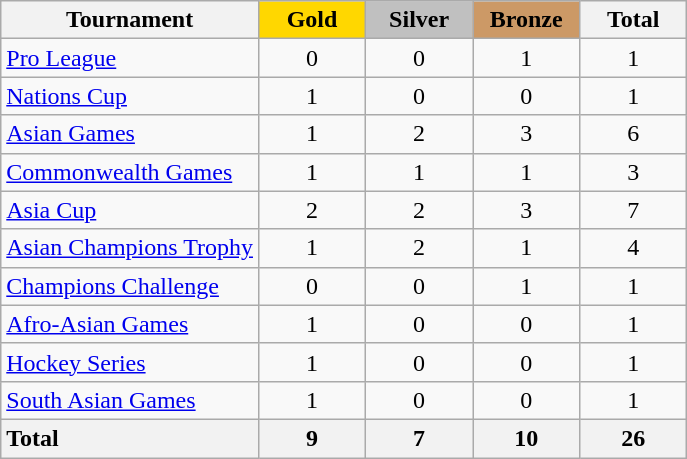<table class="wikitable sortable plainrowheaders" style="text-align: center">
<tr>
<th scope="col">Tournament</th>
<th scope="col" style="background-color:gold; width:4em;">Gold</th>
<th scope="col" style="background-color:silver; width:4em;">Silver</th>
<th scope="col" style="background-color:#cc9966; width:4em;">Bronze</th>
<th scope="col" style="width:4em;">Total</th>
</tr>
<tr>
<td style="text-align:left"><a href='#'>Pro League</a></td>
<td>0</td>
<td>0</td>
<td>1</td>
<td>1</td>
</tr>
<tr>
<td style="text-align:left"><a href='#'>Nations Cup</a></td>
<td>1</td>
<td>0</td>
<td>0</td>
<td>1</td>
</tr>
<tr>
<td style="text-align:left"><a href='#'>Asian Games</a></td>
<td>1</td>
<td>2</td>
<td>3</td>
<td>6</td>
</tr>
<tr>
<td style="text-align:left"><a href='#'>Commonwealth Games</a></td>
<td>1</td>
<td>1</td>
<td>1</td>
<td>3</td>
</tr>
<tr>
<td style="text-align:left"><a href='#'>Asia Cup</a></td>
<td>2</td>
<td>2</td>
<td>3</td>
<td>7</td>
</tr>
<tr>
<td style="text-align:left"><a href='#'>Asian Champions Trophy</a></td>
<td>1</td>
<td>2</td>
<td>1</td>
<td>4</td>
</tr>
<tr>
<td style="text-align:left"><a href='#'>Champions Challenge</a></td>
<td>0</td>
<td>0</td>
<td>1</td>
<td>1</td>
</tr>
<tr>
<td style="text-align:left"><a href='#'>Afro-Asian Games</a></td>
<td>1</td>
<td>0</td>
<td>0</td>
<td>1</td>
</tr>
<tr>
<td style="text-align:left"><a href='#'>Hockey Series</a></td>
<td>1</td>
<td>0</td>
<td>0</td>
<td>1</td>
</tr>
<tr>
<td style="text-align:left"><a href='#'>South Asian Games</a></td>
<td>1</td>
<td>0</td>
<td>0</td>
<td>1</td>
</tr>
<tr>
<th style="text-align:left">Total</th>
<th>9</th>
<th>7</th>
<th>10</th>
<th>26</th>
</tr>
</table>
